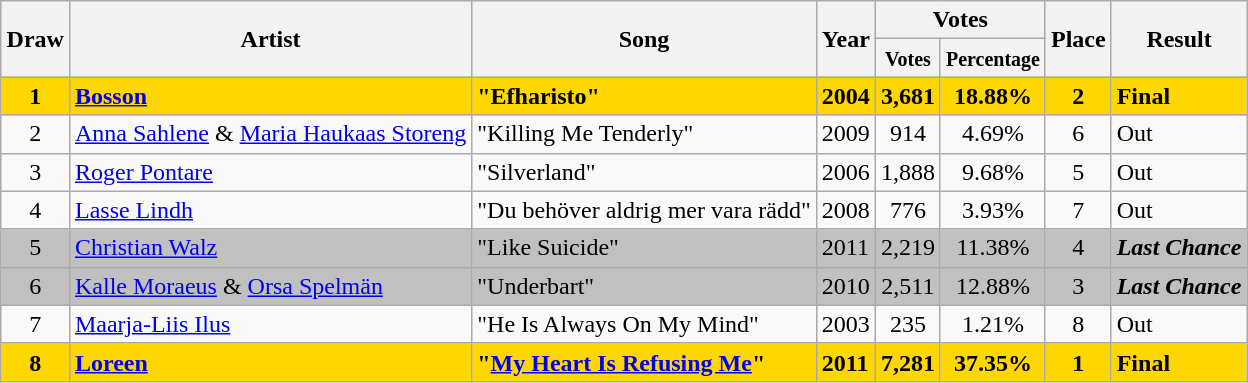<table class="sortable wikitable" style="margin: 1em auto 1em auto; text-align:center;">
<tr>
<th rowspan="2">Draw</th>
<th rowspan="2">Artist</th>
<th rowspan="2">Song</th>
<th rowspan="2">Year</th>
<th colspan="2" class="unsortable">Votes</th>
<th rowspan="2">Place</th>
<th rowspan="2">Result</th>
</tr>
<tr>
<th><small>Votes</small></th>
<th><small>Percentage</small></th>
</tr>
<tr style="font-weight:bold;background:gold;">
<td><strong>1</strong></td>
<td align="left"><strong><a href='#'>Bosson</a></strong></td>
<td align="left"><strong>"Efharisto"</strong></td>
<td align="left"><strong>2004</strong></td>
<td><strong>3,681</strong></td>
<td><strong>18.88%</strong></td>
<td><strong>2</strong></td>
<td align="left">Final</td>
</tr>
<tr>
<td>2</td>
<td align="left"><a href='#'>Anna Sahlene</a> & <a href='#'>Maria Haukaas Storeng</a></td>
<td align="left">"Killing Me Tenderly"</td>
<td align="left">2009</td>
<td>914</td>
<td>4.69%</td>
<td>6</td>
<td align="left">Out</td>
</tr>
<tr>
<td>3</td>
<td align="left"><a href='#'>Roger Pontare</a></td>
<td align="left">"Silverland"</td>
<td align="left">2006</td>
<td>1,888</td>
<td>9.68%</td>
<td>5</td>
<td align="left">Out</td>
</tr>
<tr>
<td>4</td>
<td align="left"><a href='#'>Lasse Lindh</a></td>
<td align="left">"Du behöver aldrig mer vara rädd"</td>
<td align="left">2008</td>
<td>776</td>
<td>3.93%</td>
<td>7</td>
<td align="left">Out</td>
</tr>
<tr style="background:silver;">
<td>5</td>
<td align="left"><a href='#'>Christian Walz</a></td>
<td align="left">"Like Suicide"</td>
<td align="left">2011</td>
<td>2,219</td>
<td>11.38%</td>
<td>4</td>
<td align="left"><strong><em>Last Chance</em></strong></td>
</tr>
<tr style="background:silver;">
<td>6</td>
<td align="left"><a href='#'>Kalle Moraeus</a> & <a href='#'>Orsa Spelmän</a></td>
<td align="left">"Underbart"</td>
<td align="left">2010</td>
<td>2,511</td>
<td>12.88%</td>
<td>3</td>
<td align="left"><strong><em>Last Chance</em></strong></td>
</tr>
<tr>
<td>7</td>
<td align="left"><a href='#'>Maarja-Liis Ilus</a></td>
<td align="left">"He Is Always On My Mind"</td>
<td align="left">2003</td>
<td>235</td>
<td>1.21%</td>
<td>8</td>
<td align="left">Out</td>
</tr>
<tr style="font-weight:bold;background:gold;">
<td><strong>8</strong></td>
<td align="left"><strong><a href='#'>Loreen</a></strong></td>
<td align="left"><strong>"<a href='#'>My Heart Is Refusing Me</a>"</strong></td>
<td align="left"><strong>2011</strong></td>
<td><strong>7,281</strong></td>
<td><strong>37.35%</strong></td>
<td><strong>1</strong></td>
<td align="left">Final</td>
</tr>
</table>
